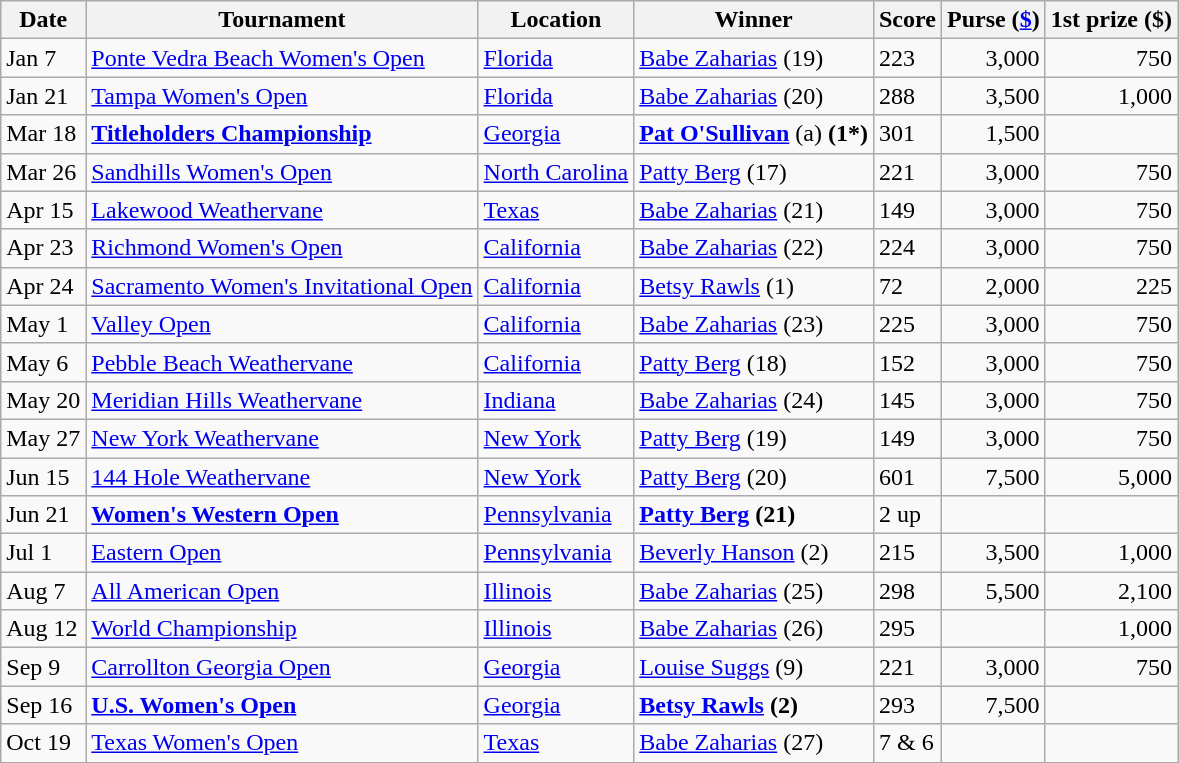<table class="wikitable sortable">
<tr>
<th>Date</th>
<th>Tournament</th>
<th>Location</th>
<th>Winner</th>
<th>Score</th>
<th>Purse (<a href='#'>$</a>)</th>
<th>1st prize ($)</th>
</tr>
<tr>
<td>Jan 7</td>
<td><a href='#'>Ponte Vedra Beach Women's Open</a></td>
<td><a href='#'>Florida</a></td>
<td> <a href='#'>Babe Zaharias</a> (19)</td>
<td>223</td>
<td align=right>3,000</td>
<td align=right>750</td>
</tr>
<tr>
<td>Jan 21</td>
<td><a href='#'>Tampa Women's Open</a></td>
<td><a href='#'>Florida</a></td>
<td> <a href='#'>Babe Zaharias</a> (20)</td>
<td>288</td>
<td align=right>3,500</td>
<td align=right>1,000</td>
</tr>
<tr>
<td>Mar 18</td>
<td><strong><a href='#'>Titleholders Championship</a></strong></td>
<td><a href='#'>Georgia</a></td>
<td> <strong><a href='#'>Pat O'Sullivan</a></strong> (a) <strong>(1*)</strong></td>
<td>301</td>
<td align=right>1,500</td>
<td align=right></td>
</tr>
<tr>
<td>Mar 26</td>
<td><a href='#'>Sandhills Women's Open</a></td>
<td><a href='#'>North Carolina</a></td>
<td> <a href='#'>Patty Berg</a> (17)</td>
<td>221</td>
<td align=right>3,000</td>
<td align=right>750</td>
</tr>
<tr>
<td>Apr 15</td>
<td><a href='#'>Lakewood Weathervane</a></td>
<td><a href='#'>Texas</a></td>
<td> <a href='#'>Babe Zaharias</a> (21)</td>
<td>149</td>
<td align=right>3,000</td>
<td align=right>750</td>
</tr>
<tr>
<td>Apr 23</td>
<td><a href='#'>Richmond Women's Open</a></td>
<td><a href='#'>California</a></td>
<td> <a href='#'>Babe Zaharias</a> (22)</td>
<td>224</td>
<td align=right>3,000</td>
<td align=right>750</td>
</tr>
<tr>
<td>Apr 24</td>
<td><a href='#'>Sacramento Women's Invitational Open</a></td>
<td><a href='#'>California</a></td>
<td> <a href='#'>Betsy Rawls</a> (1)</td>
<td>72</td>
<td align=right>2,000</td>
<td align=right>225</td>
</tr>
<tr>
<td>May 1</td>
<td><a href='#'>Valley Open</a></td>
<td><a href='#'>California</a></td>
<td> <a href='#'>Babe Zaharias</a> (23)</td>
<td>225</td>
<td align=right>3,000</td>
<td align=right>750</td>
</tr>
<tr>
<td>May 6</td>
<td><a href='#'>Pebble Beach Weathervane</a></td>
<td><a href='#'>California</a></td>
<td> <a href='#'>Patty Berg</a> (18)</td>
<td>152</td>
<td align=right>3,000</td>
<td align=right>750</td>
</tr>
<tr>
<td>May 20</td>
<td><a href='#'>Meridian Hills Weathervane</a></td>
<td><a href='#'>Indiana</a></td>
<td> <a href='#'>Babe Zaharias</a> (24)</td>
<td>145</td>
<td align=right>3,000</td>
<td align=right>750</td>
</tr>
<tr>
<td>May 27</td>
<td><a href='#'>New York Weathervane</a></td>
<td><a href='#'>New York</a></td>
<td> <a href='#'>Patty Berg</a> (19)</td>
<td>149</td>
<td align=right>3,000</td>
<td align=right>750</td>
</tr>
<tr>
<td>Jun 15</td>
<td><a href='#'>144 Hole Weathervane</a></td>
<td><a href='#'>New York</a></td>
<td> <a href='#'>Patty Berg</a> (20)</td>
<td>601</td>
<td align=right>7,500</td>
<td align=right>5,000</td>
</tr>
<tr>
<td>Jun 21</td>
<td><strong><a href='#'>Women's Western Open</a></strong></td>
<td><a href='#'>Pennsylvania</a></td>
<td> <strong><a href='#'>Patty Berg</a> (21)</strong></td>
<td>2 up</td>
<td align=right></td>
<td align=right></td>
</tr>
<tr>
<td>Jul 1</td>
<td><a href='#'>Eastern Open</a></td>
<td><a href='#'>Pennsylvania</a></td>
<td> <a href='#'>Beverly Hanson</a> (2)</td>
<td>215</td>
<td align=right>3,500</td>
<td align=right>1,000</td>
</tr>
<tr>
<td>Aug 7</td>
<td><a href='#'>All American Open</a></td>
<td><a href='#'>Illinois</a></td>
<td> <a href='#'>Babe Zaharias</a> (25)</td>
<td>298</td>
<td align=right>5,500</td>
<td align=right>2,100</td>
</tr>
<tr>
<td>Aug 12</td>
<td><a href='#'>World Championship</a></td>
<td><a href='#'>Illinois</a></td>
<td> <a href='#'>Babe Zaharias</a> (26)</td>
<td>295</td>
<td align=right></td>
<td align=right>1,000</td>
</tr>
<tr>
<td>Sep 9</td>
<td><a href='#'>Carrollton Georgia Open</a></td>
<td><a href='#'>Georgia</a></td>
<td> <a href='#'>Louise Suggs</a> (9)</td>
<td>221</td>
<td align=right>3,000</td>
<td align=right>750</td>
</tr>
<tr>
<td>Sep 16</td>
<td><strong><a href='#'>U.S. Women's Open</a></strong></td>
<td><a href='#'>Georgia</a></td>
<td> <strong><a href='#'>Betsy Rawls</a> (2)</strong></td>
<td>293</td>
<td align=right>7,500</td>
<td align=right></td>
</tr>
<tr>
<td>Oct 19</td>
<td><a href='#'>Texas Women's Open</a></td>
<td><a href='#'>Texas</a></td>
<td> <a href='#'>Babe Zaharias</a> (27)</td>
<td>7 & 6</td>
<td align=right></td>
<td align=right></td>
</tr>
</table>
